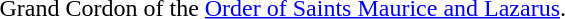<table>
<tr>
<td rowspan=2 style="width:60px; vertical-align:top;"></td>
<td>Grand Cordon of the <a href='#'>Order of Saints Maurice and Lazarus</a>.</td>
</tr>
<tr>
<td></td>
</tr>
</table>
